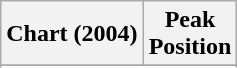<table class="wikitable">
<tr>
<th align="left">Chart (2004)</th>
<th align="left">Peak<br>Position</th>
</tr>
<tr>
</tr>
<tr>
</tr>
<tr>
</tr>
</table>
